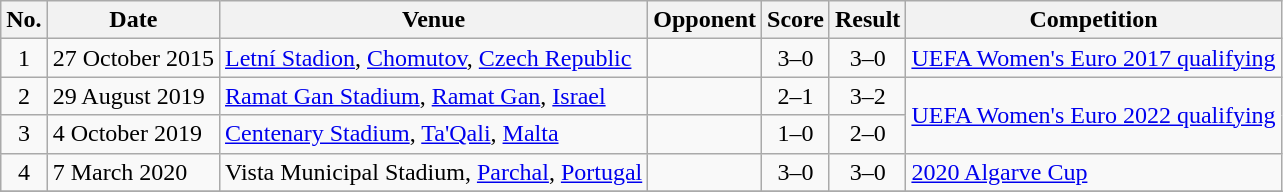<table class="wikitable sortable">
<tr>
<th scope="col">No.</th>
<th scope="col">Date</th>
<th scope="col">Venue</th>
<th scope="col">Opponent</th>
<th scope="col">Score</th>
<th scope="col">Result</th>
<th scope="col">Competition</th>
</tr>
<tr>
<td align="center">1</td>
<td>27 October 2015</td>
<td><a href='#'>Letní Stadion</a>, <a href='#'>Chomutov</a>, <a href='#'>Czech Republic</a></td>
<td></td>
<td align="center">3–0</td>
<td align="center">3–0</td>
<td><a href='#'>UEFA Women's Euro 2017 qualifying</a></td>
</tr>
<tr>
<td align="center">2</td>
<td>29 August 2019</td>
<td><a href='#'>Ramat Gan Stadium</a>, <a href='#'>Ramat Gan</a>, <a href='#'>Israel</a></td>
<td></td>
<td align="center">2–1</td>
<td align="center">3–2</td>
<td rowspan="2"><a href='#'>UEFA Women's Euro 2022 qualifying</a></td>
</tr>
<tr>
<td align="center">3</td>
<td>4 October 2019</td>
<td><a href='#'>Centenary Stadium</a>, <a href='#'>Ta'Qali</a>, <a href='#'>Malta</a></td>
<td></td>
<td align="center">1–0</td>
<td align="center">2–0</td>
</tr>
<tr>
<td align="center">4</td>
<td>7 March 2020</td>
<td>Vista Municipal Stadium, <a href='#'>Parchal</a>, <a href='#'>Portugal</a></td>
<td></td>
<td align="center">3–0</td>
<td align="center">3–0</td>
<td><a href='#'>2020 Algarve Cup</a></td>
</tr>
<tr>
</tr>
</table>
